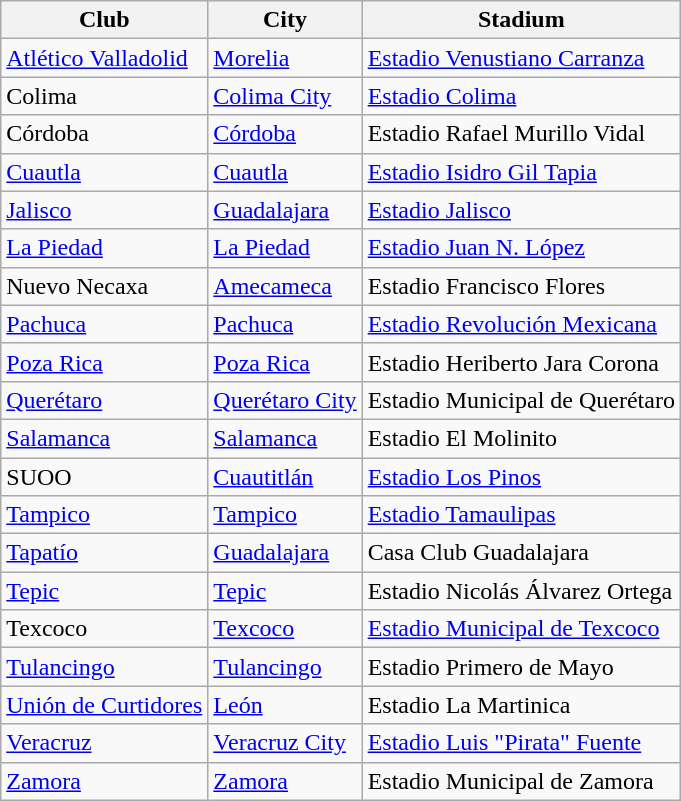<table class="wikitable sortable">
<tr>
<th>Club</th>
<th>City</th>
<th>Stadium</th>
</tr>
<tr>
<td><a href='#'>Atlético Valladolid</a></td>
<td><a href='#'>Morelia</a></td>
<td><a href='#'>Estadio Venustiano Carranza</a></td>
</tr>
<tr>
<td>Colima</td>
<td><a href='#'>Colima City</a></td>
<td><a href='#'>Estadio Colima</a></td>
</tr>
<tr>
<td>Córdoba</td>
<td><a href='#'>Córdoba</a></td>
<td>Estadio Rafael Murillo Vidal</td>
</tr>
<tr>
<td><a href='#'>Cuautla</a></td>
<td><a href='#'>Cuautla</a></td>
<td><a href='#'>Estadio Isidro Gil Tapia</a></td>
</tr>
<tr>
<td><a href='#'>Jalisco</a></td>
<td><a href='#'>Guadalajara</a></td>
<td><a href='#'>Estadio Jalisco</a></td>
</tr>
<tr>
<td><a href='#'>La Piedad</a></td>
<td><a href='#'>La Piedad</a></td>
<td><a href='#'>Estadio Juan N. López</a></td>
</tr>
<tr>
<td>Nuevo Necaxa</td>
<td><a href='#'>Amecameca</a></td>
<td>Estadio Francisco Flores</td>
</tr>
<tr>
<td><a href='#'>Pachuca</a></td>
<td><a href='#'>Pachuca</a></td>
<td><a href='#'>Estadio Revolución Mexicana</a></td>
</tr>
<tr>
<td><a href='#'>Poza Rica</a></td>
<td><a href='#'>Poza Rica</a></td>
<td>Estadio Heriberto Jara Corona</td>
</tr>
<tr>
<td><a href='#'>Querétaro</a></td>
<td><a href='#'>Querétaro City</a></td>
<td>Estadio Municipal de Querétaro</td>
</tr>
<tr>
<td><a href='#'>Salamanca</a></td>
<td><a href='#'>Salamanca</a></td>
<td>Estadio El Molinito</td>
</tr>
<tr>
<td>SUOO</td>
<td><a href='#'>Cuautitlán</a></td>
<td><a href='#'>Estadio Los Pinos</a></td>
</tr>
<tr>
<td><a href='#'>Tampico</a></td>
<td><a href='#'>Tampico</a></td>
<td><a href='#'>Estadio Tamaulipas</a></td>
</tr>
<tr>
<td><a href='#'>Tapatío</a></td>
<td><a href='#'>Guadalajara</a></td>
<td>Casa Club Guadalajara</td>
</tr>
<tr>
<td><a href='#'>Tepic</a></td>
<td><a href='#'>Tepic</a></td>
<td>Estadio Nicolás Álvarez Ortega</td>
</tr>
<tr>
<td>Texcoco</td>
<td><a href='#'>Texcoco</a></td>
<td><a href='#'>Estadio Municipal de Texcoco</a></td>
</tr>
<tr>
<td><a href='#'>Tulancingo</a></td>
<td><a href='#'>Tulancingo</a></td>
<td>Estadio Primero de Mayo</td>
</tr>
<tr>
<td><a href='#'>Unión de Curtidores</a></td>
<td><a href='#'>León</a></td>
<td>Estadio La Martinica</td>
</tr>
<tr>
<td><a href='#'>Veracruz</a></td>
<td><a href='#'>Veracruz City</a></td>
<td><a href='#'>Estadio Luis "Pirata" Fuente</a></td>
</tr>
<tr>
<td><a href='#'>Zamora</a></td>
<td><a href='#'>Zamora</a></td>
<td>Estadio Municipal de Zamora</td>
</tr>
</table>
